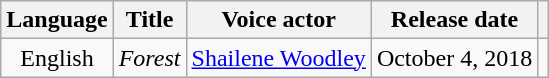<table class="wikitable">
<tr>
<th>Language</th>
<th>Title</th>
<th>Voice actor</th>
<th>Release date</th>
<th></th>
</tr>
<tr>
<td style="text-align: center;">English</td>
<td style="text-align: center;"><em>Forest</em></td>
<td style="text-align: center;"><a href='#'>Shailene Woodley</a></td>
<td style="text-align: center;">October 4, 2018</td>
<td style="text-align: center;"></td>
</tr>
</table>
